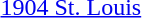<table>
<tr>
<td><a href='#'>1904 St. Louis</a><br></td>
<td></td>
<td></td>
<td></td>
</tr>
</table>
